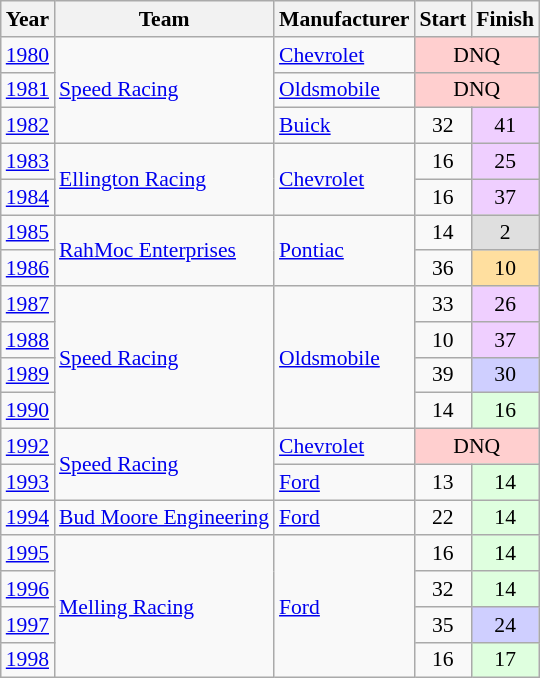<table class="wikitable" style="font-size: 90%;">
<tr>
<th>Year</th>
<th>Team</th>
<th>Manufacturer</th>
<th>Start</th>
<th>Finish</th>
</tr>
<tr>
<td><a href='#'>1980</a></td>
<td rowspan=3><a href='#'>Speed Racing</a></td>
<td><a href='#'>Chevrolet</a></td>
<td colspan=2 align=center style="background:#FFCFCF;">DNQ</td>
</tr>
<tr>
<td><a href='#'>1981</a></td>
<td><a href='#'>Oldsmobile</a></td>
<td colspan=2 align=center style="background:#FFCFCF;">DNQ</td>
</tr>
<tr>
<td><a href='#'>1982</a></td>
<td><a href='#'>Buick</a></td>
<td align=center>32</td>
<td align=center style="background:#EFCFFF;">41</td>
</tr>
<tr>
<td><a href='#'>1983</a></td>
<td rowspan=2><a href='#'>Ellington Racing</a></td>
<td rowspan=2><a href='#'>Chevrolet</a></td>
<td align=center>16</td>
<td align=center style="background:#EFCFFF;">25</td>
</tr>
<tr>
<td><a href='#'>1984</a></td>
<td align=center>16</td>
<td align=center style="background:#EFCFFF;">37</td>
</tr>
<tr>
<td><a href='#'>1985</a></td>
<td rowspan=2><a href='#'>RahMoc Enterprises</a></td>
<td rowspan=2><a href='#'>Pontiac</a></td>
<td align=center>14</td>
<td align=center style="background:#DFDFDF;">2</td>
</tr>
<tr>
<td><a href='#'>1986</a></td>
<td align=center>36</td>
<td align=center style="background:#FFDF9F;">10</td>
</tr>
<tr>
<td><a href='#'>1987</a></td>
<td rowspan=4><a href='#'>Speed Racing</a></td>
<td rowspan=4><a href='#'>Oldsmobile</a></td>
<td align=center>33</td>
<td align=center style="background:#EFCFFF;">26</td>
</tr>
<tr>
<td><a href='#'>1988</a></td>
<td align=center>10</td>
<td align=center style="background:#EFCFFF;">37</td>
</tr>
<tr>
<td><a href='#'>1989</a></td>
<td align=center>39</td>
<td align=center style="background:#CFCFFF;">30</td>
</tr>
<tr>
<td><a href='#'>1990</a></td>
<td align=center>14</td>
<td align=center  style="background:#DFFFDF;">16</td>
</tr>
<tr>
<td><a href='#'>1992</a></td>
<td rowspan=2><a href='#'>Speed Racing</a></td>
<td><a href='#'>Chevrolet</a></td>
<td colspan=2 align=center style="background:#FFCFCF;">DNQ</td>
</tr>
<tr>
<td><a href='#'>1993</a></td>
<td><a href='#'>Ford</a></td>
<td align=center>13</td>
<td align=center style="background:#DFFFDF;">14</td>
</tr>
<tr>
<td><a href='#'>1994</a></td>
<td><a href='#'>Bud Moore Engineering</a></td>
<td><a href='#'>Ford</a></td>
<td align=center>22</td>
<td align=center style="background:#DFFFDF;">14</td>
</tr>
<tr>
<td><a href='#'>1995</a></td>
<td rowspan=4><a href='#'>Melling Racing</a></td>
<td rowspan=4><a href='#'>Ford</a></td>
<td align=center>16</td>
<td align=center style="background:#DFFFDF;">14</td>
</tr>
<tr>
<td><a href='#'>1996</a></td>
<td align=center>32</td>
<td align=center style="background:#DFFFDF;">14</td>
</tr>
<tr>
<td><a href='#'>1997</a></td>
<td align=center>35</td>
<td align=center style="background:#CFCFFF;">24</td>
</tr>
<tr>
<td><a href='#'>1998</a></td>
<td align=center>16</td>
<td align=center style="background:#DFFFDF;">17</td>
</tr>
</table>
